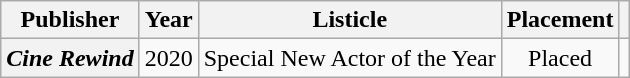<table class="wikitable plainrowheaders">
<tr>
<th scope="col">Publisher</th>
<th scope="col">Year</th>
<th scope="col">Listicle</th>
<th scope="col">Placement</th>
<th scope="col" class="unsortable"></th>
</tr>
<tr>
<th scope="row"><em>Cine Rewind</em></th>
<td style="text-align:center">2020</td>
<td>Special New Actor of the Year</td>
<td style="text-align:center">Placed</td>
<td style="text-align:center"></td>
</tr>
</table>
